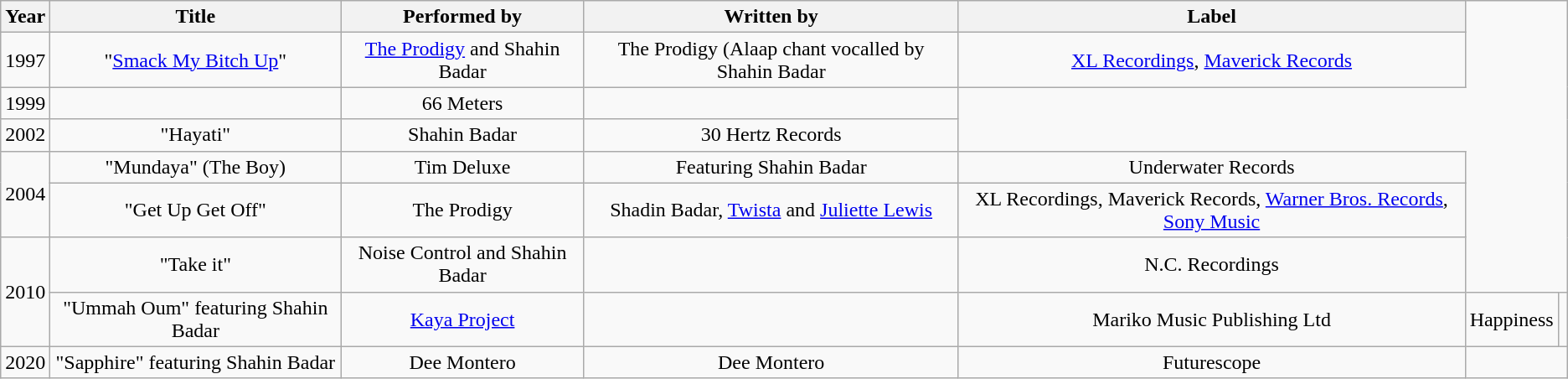<table class="wikitable plainrowheaders" style="text-align:center;">
<tr>
<th>Year</th>
<th>Title</th>
<th>Performed by</th>
<th>Written by</th>
<th>Label</th>
</tr>
<tr>
<td rowspan="1">1997</td>
<td>"<a href='#'>Smack My Bitch Up</a>"</td>
<td><a href='#'>The Prodigy</a> and Shahin Badar</td>
<td>The Prodigy (Alaap chant vocalled by Shahin Badar</td>
<td><a href='#'>XL Recordings</a>, <a href='#'>Maverick Records</a></td>
</tr>
<tr>
<td rowspan="1">1999</td>
<td></td>
<td>66 Meters<br></td>
<td><br></td>
</tr>
<tr>
<td rowspan="1">2002</td>
<td>"Hayati"</td>
<td>Shahin Badar</td>
<td>30 Hertz Records</td>
</tr>
<tr>
<td rowspan="2">2004</td>
<td>"Mundaya" (The Boy)</td>
<td>Tim Deluxe</td>
<td>Featuring Shahin Badar</td>
<td>Underwater Records</td>
</tr>
<tr>
<td>"Get Up Get Off"</td>
<td>The Prodigy</td>
<td>Shadin Badar, <a href='#'>Twista</a> and <a href='#'>Juliette Lewis</a></td>
<td>XL Recordings, Maverick Records, <a href='#'>Warner Bros. Records</a>, <a href='#'>Sony Music</a></td>
</tr>
<tr>
<td rowspan="2">2010</td>
<td>"Take it"</td>
<td>Noise Control and Shahin Badar</td>
<td></td>
<td>N.C. Recordings</td>
</tr>
<tr>
<td>"Ummah Oum" featuring Shahin Badar</td>
<td><a href='#'>Kaya Project</a></td>
<td></td>
<td>Mariko Music Publishing Ltd</td>
<td>Happiness<br></td>
<td></td>
</tr>
<tr>
<td>2020</td>
<td>"Sapphire" featuring Shahin Badar</td>
<td>Dee Montero</td>
<td>Dee Montero</td>
<td>Futurescope</td>
</tr>
</table>
